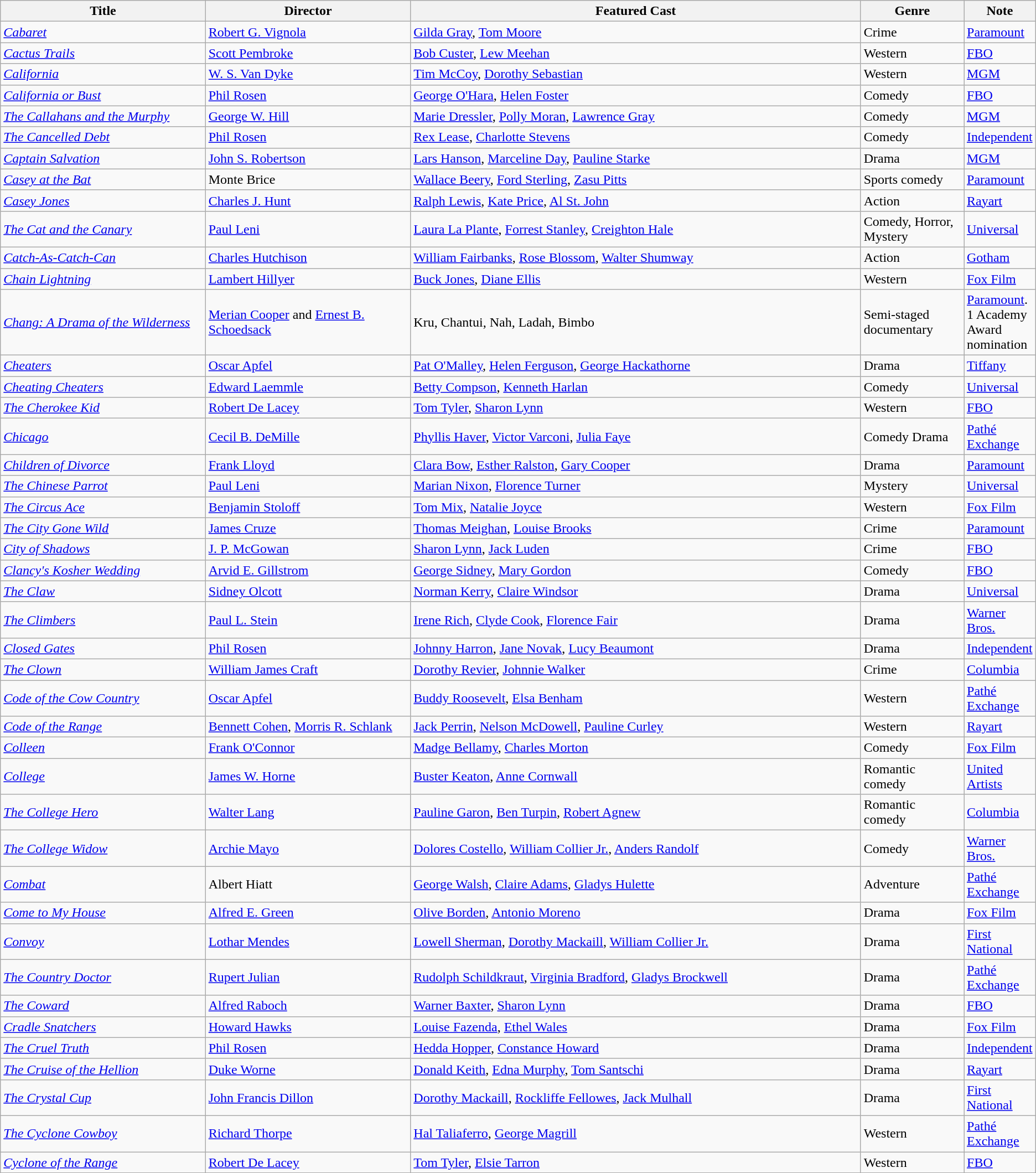<table class="wikitable">
<tr>
<th style="width:20%;">Title</th>
<th style="width:20%;">Director</th>
<th style="width:44%;">Featured Cast</th>
<th style="width:10%;">Genre</th>
<th style="width:10%;">Note</th>
</tr>
<tr>
<td><em><a href='#'>Cabaret</a></em></td>
<td><a href='#'>Robert G. Vignola</a></td>
<td><a href='#'>Gilda Gray</a>, <a href='#'>Tom Moore</a></td>
<td>Crime</td>
<td><a href='#'>Paramount</a></td>
</tr>
<tr>
<td><em><a href='#'>Cactus Trails</a></em></td>
<td><a href='#'>Scott Pembroke</a></td>
<td><a href='#'>Bob Custer</a>, <a href='#'>Lew Meehan</a></td>
<td>Western</td>
<td><a href='#'>FBO</a></td>
</tr>
<tr>
<td><em><a href='#'>California</a></em></td>
<td><a href='#'>W. S. Van Dyke</a></td>
<td><a href='#'>Tim McCoy</a>, <a href='#'>Dorothy Sebastian</a></td>
<td>Western</td>
<td><a href='#'>MGM</a></td>
</tr>
<tr>
<td><em><a href='#'>California or Bust</a></em></td>
<td><a href='#'>Phil Rosen</a></td>
<td><a href='#'>George O'Hara</a>, <a href='#'>Helen Foster</a></td>
<td>Comedy</td>
<td><a href='#'>FBO</a></td>
</tr>
<tr>
<td><em><a href='#'>The Callahans and the Murphy</a></em></td>
<td><a href='#'>George W. Hill</a></td>
<td><a href='#'>Marie Dressler</a>, <a href='#'>Polly Moran</a>, <a href='#'>Lawrence Gray</a></td>
<td>Comedy</td>
<td><a href='#'>MGM</a></td>
</tr>
<tr>
<td><em><a href='#'>The Cancelled Debt</a></em></td>
<td><a href='#'>Phil Rosen</a></td>
<td><a href='#'>Rex Lease</a>, <a href='#'>Charlotte Stevens</a></td>
<td>Comedy</td>
<td><a href='#'>Independent</a></td>
</tr>
<tr>
<td><em><a href='#'>Captain Salvation</a></em></td>
<td><a href='#'>John S. Robertson</a></td>
<td><a href='#'>Lars Hanson</a>, <a href='#'>Marceline Day</a>, <a href='#'>Pauline Starke</a></td>
<td>Drama</td>
<td><a href='#'>MGM</a></td>
</tr>
<tr>
<td><em><a href='#'>Casey at the Bat</a></em></td>
<td>Monte Brice</td>
<td><a href='#'>Wallace Beery</a>, <a href='#'>Ford Sterling</a>, <a href='#'>Zasu Pitts</a></td>
<td>Sports comedy</td>
<td><a href='#'>Paramount</a></td>
</tr>
<tr>
<td><em><a href='#'>Casey Jones</a></em></td>
<td><a href='#'>Charles J. Hunt</a></td>
<td><a href='#'>Ralph Lewis</a>, <a href='#'>Kate Price</a>, <a href='#'>Al St. John</a></td>
<td>Action</td>
<td><a href='#'>Rayart</a></td>
</tr>
<tr>
<td><em><a href='#'>The Cat and the Canary</a></em></td>
<td><a href='#'>Paul Leni</a></td>
<td><a href='#'>Laura La Plante</a>, <a href='#'>Forrest Stanley</a>, <a href='#'>Creighton Hale</a></td>
<td>Comedy, Horror, Mystery</td>
<td><a href='#'>Universal</a></td>
</tr>
<tr>
<td><em><a href='#'>Catch-As-Catch-Can</a></em></td>
<td><a href='#'>Charles Hutchison</a></td>
<td><a href='#'>William Fairbanks</a>, <a href='#'>Rose Blossom</a>, <a href='#'>Walter Shumway</a></td>
<td>Action</td>
<td><a href='#'>Gotham</a></td>
</tr>
<tr>
<td><em><a href='#'>Chain Lightning</a></em></td>
<td><a href='#'>Lambert Hillyer</a></td>
<td><a href='#'>Buck Jones</a>, <a href='#'>Diane Ellis</a></td>
<td>Western</td>
<td><a href='#'>Fox Film</a></td>
</tr>
<tr>
<td><em><a href='#'>Chang: A Drama of the Wilderness</a></em></td>
<td><a href='#'>Merian Cooper</a> and <a href='#'>Ernest B. Schoedsack</a></td>
<td>Kru, Chantui, Nah, Ladah, Bimbo</td>
<td>Semi-staged documentary</td>
<td><a href='#'>Paramount</a>. 1 Academy Award nomination</td>
</tr>
<tr>
<td><em><a href='#'>Cheaters</a></em></td>
<td><a href='#'>Oscar Apfel</a></td>
<td><a href='#'>Pat O'Malley</a>, <a href='#'>Helen Ferguson</a>, <a href='#'>George Hackathorne</a></td>
<td>Drama</td>
<td><a href='#'>Tiffany</a></td>
</tr>
<tr>
<td><em><a href='#'>Cheating Cheaters</a></em></td>
<td><a href='#'>Edward Laemmle</a></td>
<td><a href='#'>Betty Compson</a>, <a href='#'>Kenneth Harlan</a></td>
<td>Comedy</td>
<td><a href='#'>Universal</a></td>
</tr>
<tr>
<td><em><a href='#'>The Cherokee Kid</a></em></td>
<td><a href='#'>Robert De Lacey</a></td>
<td><a href='#'>Tom Tyler</a>, <a href='#'>Sharon Lynn</a></td>
<td>Western</td>
<td><a href='#'>FBO</a></td>
</tr>
<tr>
<td><em><a href='#'>Chicago</a></em></td>
<td><a href='#'>Cecil B. DeMille</a></td>
<td><a href='#'>Phyllis Haver</a>, <a href='#'>Victor Varconi</a>, <a href='#'>Julia Faye</a></td>
<td>Comedy Drama</td>
<td><a href='#'>Pathé Exchange</a></td>
</tr>
<tr>
<td><em><a href='#'>Children of Divorce</a></em></td>
<td><a href='#'>Frank Lloyd</a></td>
<td><a href='#'>Clara Bow</a>, <a href='#'>Esther Ralston</a>, <a href='#'>Gary Cooper</a></td>
<td>Drama</td>
<td><a href='#'>Paramount</a></td>
</tr>
<tr>
<td><em><a href='#'>The Chinese Parrot</a></em></td>
<td><a href='#'>Paul Leni</a></td>
<td><a href='#'>Marian Nixon</a>, <a href='#'>Florence Turner</a></td>
<td>Mystery</td>
<td><a href='#'>Universal</a></td>
</tr>
<tr>
<td><em><a href='#'>The Circus Ace</a></em></td>
<td><a href='#'>Benjamin Stoloff</a></td>
<td><a href='#'>Tom Mix</a>, <a href='#'>Natalie Joyce</a></td>
<td>Western</td>
<td><a href='#'>Fox Film</a></td>
</tr>
<tr>
<td><em><a href='#'>The City Gone Wild</a></em></td>
<td><a href='#'>James Cruze</a></td>
<td><a href='#'>Thomas Meighan</a>, <a href='#'>Louise Brooks</a></td>
<td>Crime</td>
<td><a href='#'>Paramount</a></td>
</tr>
<tr>
<td><em><a href='#'>City of Shadows</a></em></td>
<td><a href='#'>J. P. McGowan</a></td>
<td><a href='#'>Sharon Lynn</a>, <a href='#'>Jack Luden</a></td>
<td>Crime</td>
<td><a href='#'>FBO</a></td>
</tr>
<tr>
<td><em><a href='#'>Clancy's Kosher Wedding</a></em></td>
<td><a href='#'>Arvid E. Gillstrom</a></td>
<td><a href='#'>George Sidney</a>, <a href='#'>Mary Gordon</a></td>
<td>Comedy</td>
<td><a href='#'>FBO</a></td>
</tr>
<tr>
<td><em><a href='#'>The Claw</a></em></td>
<td><a href='#'>Sidney Olcott</a></td>
<td><a href='#'>Norman Kerry</a>, <a href='#'>Claire Windsor</a></td>
<td>Drama</td>
<td><a href='#'>Universal</a></td>
</tr>
<tr>
<td><em><a href='#'>The Climbers</a></em></td>
<td><a href='#'>Paul L. Stein</a></td>
<td><a href='#'>Irene Rich</a>, <a href='#'>Clyde Cook</a>, <a href='#'>Florence Fair</a></td>
<td>Drama</td>
<td><a href='#'>Warner Bros.</a></td>
</tr>
<tr>
<td><em><a href='#'>Closed Gates</a></em></td>
<td><a href='#'>Phil Rosen</a></td>
<td><a href='#'>Johnny Harron</a>, <a href='#'>Jane Novak</a>, <a href='#'>Lucy Beaumont</a></td>
<td>Drama</td>
<td><a href='#'>Independent</a></td>
</tr>
<tr>
<td><em><a href='#'>The Clown</a></em></td>
<td><a href='#'>William James Craft</a></td>
<td><a href='#'>Dorothy Revier</a>, <a href='#'>Johnnie Walker</a></td>
<td>Crime</td>
<td><a href='#'>Columbia</a></td>
</tr>
<tr>
<td><em><a href='#'>Code of the Cow Country</a></em></td>
<td><a href='#'>Oscar Apfel</a></td>
<td><a href='#'>Buddy Roosevelt</a>, <a href='#'>Elsa Benham</a></td>
<td>Western</td>
<td><a href='#'>Pathé Exchange</a></td>
</tr>
<tr>
<td><em><a href='#'>Code of the Range</a></em></td>
<td><a href='#'>Bennett Cohen</a>, <a href='#'>Morris R. Schlank</a></td>
<td><a href='#'>Jack Perrin</a>, <a href='#'>Nelson McDowell</a>, <a href='#'>Pauline Curley</a></td>
<td>Western</td>
<td><a href='#'>Rayart</a></td>
</tr>
<tr>
<td><em><a href='#'>Colleen</a></em></td>
<td><a href='#'>Frank O'Connor</a></td>
<td><a href='#'>Madge Bellamy</a>, <a href='#'>Charles Morton</a></td>
<td>Comedy</td>
<td><a href='#'>Fox Film</a></td>
</tr>
<tr>
<td><em><a href='#'>College</a></em></td>
<td><a href='#'>James W. Horne</a></td>
<td><a href='#'>Buster Keaton</a>, <a href='#'>Anne Cornwall</a></td>
<td>Romantic comedy</td>
<td><a href='#'>United Artists</a></td>
</tr>
<tr>
<td><em><a href='#'>The College Hero</a></em></td>
<td><a href='#'>Walter Lang</a></td>
<td><a href='#'>Pauline Garon</a>, <a href='#'>Ben Turpin</a>, <a href='#'>Robert Agnew</a></td>
<td>Romantic comedy</td>
<td><a href='#'>Columbia</a></td>
</tr>
<tr>
<td><em><a href='#'>The College Widow</a></em></td>
<td><a href='#'>Archie Mayo</a></td>
<td><a href='#'>Dolores Costello</a>, <a href='#'>William Collier Jr.</a>, <a href='#'>Anders Randolf</a></td>
<td>Comedy</td>
<td><a href='#'>Warner Bros.</a></td>
</tr>
<tr>
<td><em><a href='#'>Combat</a></em></td>
<td>Albert Hiatt</td>
<td><a href='#'>George Walsh</a>, <a href='#'>Claire Adams</a>, <a href='#'>Gladys Hulette</a></td>
<td>Adventure</td>
<td><a href='#'>Pathé Exchange</a></td>
</tr>
<tr>
<td><em><a href='#'>Come to My House</a></em></td>
<td><a href='#'>Alfred E. Green</a></td>
<td><a href='#'>Olive Borden</a>, <a href='#'>Antonio Moreno</a></td>
<td>Drama</td>
<td><a href='#'>Fox Film</a></td>
</tr>
<tr>
<td><em><a href='#'>Convoy</a></em></td>
<td><a href='#'>Lothar Mendes</a></td>
<td><a href='#'>Lowell Sherman</a>, <a href='#'>Dorothy Mackaill</a>, <a href='#'>William Collier Jr.</a></td>
<td>Drama</td>
<td><a href='#'>First National</a></td>
</tr>
<tr>
<td><em><a href='#'>The Country Doctor</a></em></td>
<td><a href='#'>Rupert Julian</a></td>
<td><a href='#'>Rudolph Schildkraut</a>, <a href='#'>Virginia Bradford</a>, <a href='#'>Gladys Brockwell</a></td>
<td>Drama</td>
<td><a href='#'>Pathé Exchange</a></td>
</tr>
<tr>
<td><em><a href='#'>The Coward</a></em></td>
<td><a href='#'>Alfred Raboch</a></td>
<td><a href='#'>Warner Baxter</a>, <a href='#'>Sharon Lynn</a></td>
<td>Drama</td>
<td><a href='#'>FBO</a></td>
</tr>
<tr>
<td><em><a href='#'>Cradle Snatchers</a></em></td>
<td><a href='#'>Howard Hawks</a></td>
<td><a href='#'>Louise Fazenda</a>, <a href='#'>Ethel Wales</a></td>
<td>Drama</td>
<td><a href='#'>Fox Film</a></td>
</tr>
<tr>
<td><em><a href='#'>The Cruel Truth</a></em></td>
<td><a href='#'>Phil Rosen</a></td>
<td><a href='#'>Hedda Hopper</a>, <a href='#'>Constance Howard</a></td>
<td>Drama</td>
<td><a href='#'>Independent</a></td>
</tr>
<tr>
<td><em><a href='#'>The Cruise of the Hellion</a></em></td>
<td><a href='#'>Duke Worne</a></td>
<td><a href='#'>Donald Keith</a>, <a href='#'>Edna Murphy</a>, <a href='#'>Tom Santschi</a></td>
<td>Drama</td>
<td><a href='#'>Rayart</a></td>
</tr>
<tr>
<td><em><a href='#'>The Crystal Cup</a></em></td>
<td><a href='#'>John Francis Dillon</a></td>
<td><a href='#'>Dorothy Mackaill</a>, <a href='#'>Rockliffe Fellowes</a>, <a href='#'>Jack Mulhall</a></td>
<td>Drama</td>
<td><a href='#'>First National</a></td>
</tr>
<tr>
<td><em><a href='#'>The Cyclone Cowboy</a></em></td>
<td><a href='#'>Richard Thorpe</a></td>
<td><a href='#'>Hal Taliaferro</a>, <a href='#'>George Magrill</a></td>
<td>Western</td>
<td><a href='#'>Pathé Exchange</a></td>
</tr>
<tr>
<td><em><a href='#'>Cyclone of the Range</a></em></td>
<td><a href='#'>Robert De Lacey</a></td>
<td><a href='#'>Tom Tyler</a>, <a href='#'>Elsie Tarron</a></td>
<td>Western</td>
<td><a href='#'>FBO</a></td>
</tr>
<tr>
</tr>
</table>
